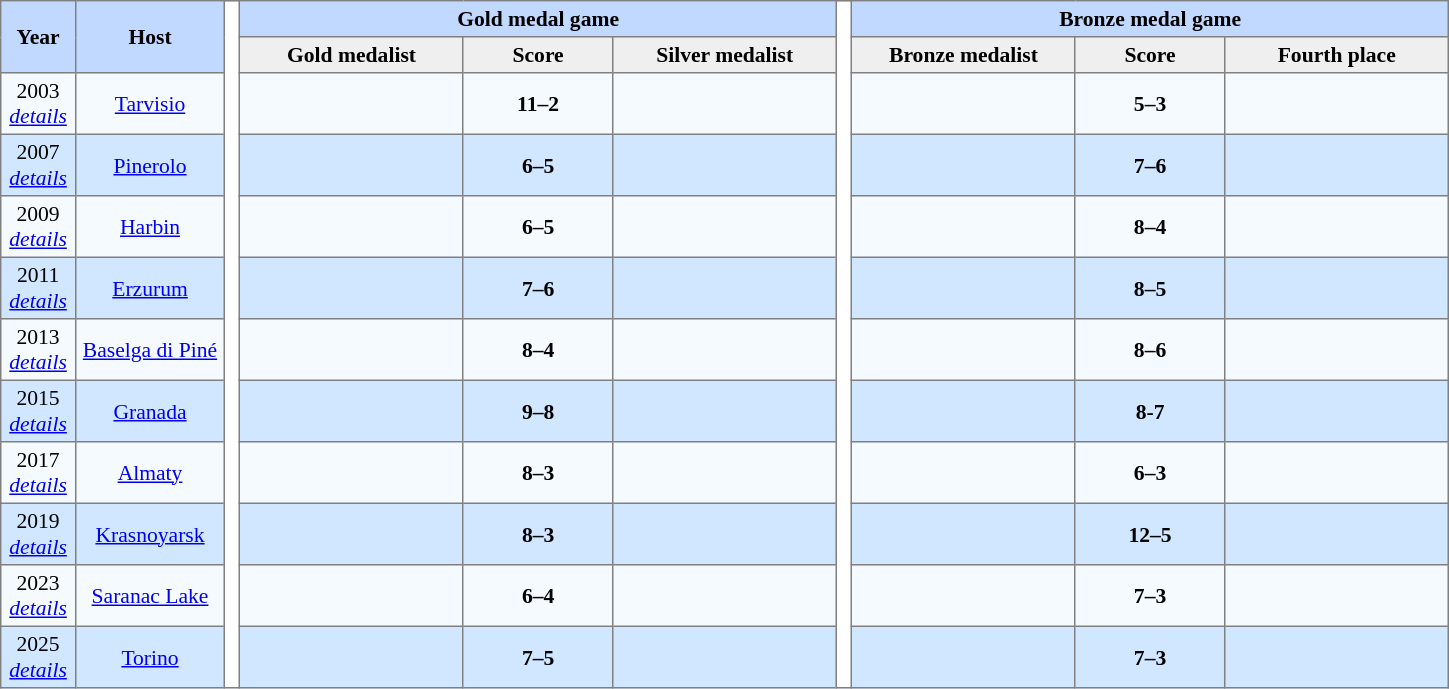<table border=1 style="border-collapse:collapse; font-size:90%; text-align:center;" cellpadding=3 cellspacing=0>
<tr bgcolor=#C1D8FF>
<th rowspan=2 width=5%>Year</th>
<th rowspan=2 width=10%>Host</th>
<th width=1% rowspan=12 bgcolor=ffffff></th>
<th colspan=3>Gold medal game</th>
<th width=1% rowspan=12 bgcolor=ffffff></th>
<th colspan=3>Bronze medal game</th>
</tr>
<tr bgcolor=#EFEFEF>
<th width=15%>Gold medalist</th>
<th width=10%>Score</th>
<th width=15%>Silver medalist</th>
<th width=15%>Bronze medalist</th>
<th width=10%>Score</th>
<th width=15%>Fourth place</th>
</tr>
<tr bgcolor=#F5FAFF>
<td>2003<br><em><a href='#'>details</a></em></td>
<td><a href='#'>Tarvisio</a></td>
<td><strong></strong></td>
<td><strong>11–2</strong></td>
<td></td>
<td></td>
<td><strong>5–3</strong></td>
<td></td>
</tr>
<tr bgcolor=#D0E7FF>
<td>2007<br><em><a href='#'>details</a></em></td>
<td><a href='#'>Pinerolo</a></td>
<td><strong></strong></td>
<td><strong>6–5</strong></td>
<td></td>
<td></td>
<td><strong>7–6</strong></td>
<td></td>
</tr>
<tr bgcolor=#F5FAFF>
<td>2009<br><em><a href='#'>details</a></em></td>
<td><a href='#'>Harbin</a></td>
<td><strong></strong></td>
<td><strong>6–5</strong></td>
<td></td>
<td></td>
<td><strong>8–4</strong></td>
<td></td>
</tr>
<tr bgcolor=#D0E7FF>
<td>2011<br><em><a href='#'>details</a></em></td>
<td><a href='#'>Erzurum</a></td>
<td><strong></strong></td>
<td><strong>7–6</strong></td>
<td></td>
<td></td>
<td><strong>8–5</strong></td>
<td></td>
</tr>
<tr bgcolor=#F5FAFF>
<td>2013 <br> <em><a href='#'>details</a></em></td>
<td><a href='#'>Baselga di Piné</a></td>
<td><strong></strong></td>
<td><strong>8–4</strong></td>
<td></td>
<td></td>
<td><strong>8–6</strong></td>
<td></td>
</tr>
<tr bgcolor=#D0E7FF>
<td>2015<br><em><a href='#'>details</a></em></td>
<td><a href='#'>Granada</a></td>
<td><strong></strong></td>
<td><strong>9–8</strong></td>
<td></td>
<td></td>
<td><strong>8-7</strong></td>
<td></td>
</tr>
<tr bgcolor=#F5FAFF>
<td>2017 <br> <em><a href='#'>details</a></em></td>
<td><a href='#'>Almaty</a></td>
<td><strong></strong></td>
<td><strong>8–3</strong></td>
<td></td>
<td></td>
<td><strong>6–3</strong></td>
<td></td>
</tr>
<tr bgcolor=#D0E7FF>
<td>2019<br><em><a href='#'>details</a></em></td>
<td><a href='#'>Krasnoyarsk</a></td>
<td><strong></strong></td>
<td><strong>8–3</strong></td>
<td></td>
<td></td>
<td><strong>12–5</strong></td>
<td></td>
</tr>
<tr bgcolor=#F5FAFF>
<td>2023 <br> <em><a href='#'>details</a></em></td>
<td><a href='#'>Saranac Lake</a></td>
<td><strong></strong></td>
<td><strong>6–4</strong></td>
<td></td>
<td></td>
<td><strong>7–3</strong></td>
<td></td>
</tr>
<tr bgcolor=#D0E7FF>
<td>2025<br><em><a href='#'>details</a></em></td>
<td><a href='#'>Torino</a></td>
<td><strong></strong></td>
<td><strong>7–5</strong></td>
<td></td>
<td></td>
<td><strong>7–3</strong></td>
<td></td>
</tr>
</table>
